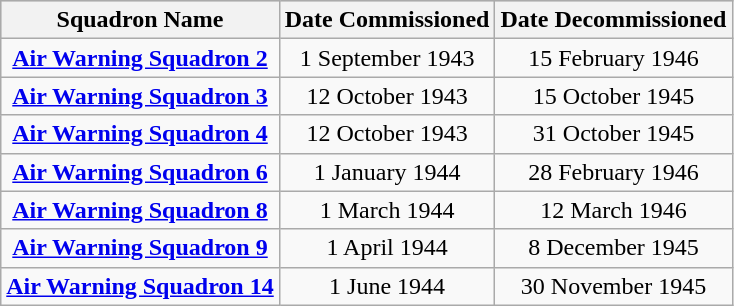<table class="wikitable" style="text-align:center;">
<tr bgcolor="#CCCCCC">
<th>Squadron Name</th>
<th>Date Commissioned</th>
<th>Date Decommissioned</th>
</tr>
<tr>
<td><strong><a href='#'>Air Warning Squadron 2</a></strong></td>
<td>1 September 1943</td>
<td>15 February 1946</td>
</tr>
<tr>
<td><strong><a href='#'>Air Warning Squadron 3</a></strong></td>
<td>12 October 1943</td>
<td>15 October 1945</td>
</tr>
<tr>
<td><strong><a href='#'>Air Warning Squadron 4</a></strong></td>
<td>12 October 1943</td>
<td>31 October 1945</td>
</tr>
<tr>
<td><strong><a href='#'>Air Warning Squadron 6</a></strong></td>
<td>1 January 1944</td>
<td>28 February 1946</td>
</tr>
<tr>
<td><strong><a href='#'>Air Warning Squadron 8</a></strong></td>
<td>1 March 1944</td>
<td>12 March 1946</td>
</tr>
<tr>
<td><strong><a href='#'>Air Warning Squadron 9</a></strong></td>
<td>1 April 1944</td>
<td>8 December 1945</td>
</tr>
<tr>
<td><strong><a href='#'>Air Warning Squadron 14</a></strong></td>
<td>1 June 1944</td>
<td>30 November 1945</td>
</tr>
</table>
